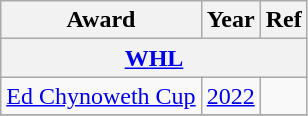<table class="wikitable">
<tr>
<th>Award</th>
<th>Year</th>
<th>Ref</th>
</tr>
<tr ALIGN="center" bgcolor="#e0e0e0">
<th colspan="4"><a href='#'>WHL</a></th>
</tr>
<tr>
<td><a href='#'>Ed Chynoweth Cup</a></td>
<td><a href='#'>2022</a></td>
<td></td>
</tr>
<tr>
</tr>
</table>
